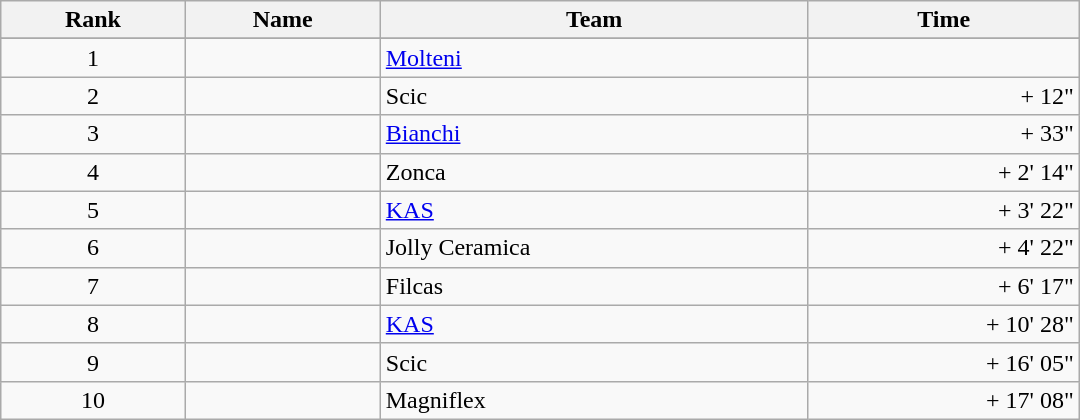<table class="wikitable" style="width:45em;margin-bottom:0;">
<tr>
<th>Rank</th>
<th>Name</th>
<th>Team</th>
<th>Time</th>
</tr>
<tr>
</tr>
<tr>
<td style="text-align:center;">1</td>
<td> </td>
<td><a href='#'>Molteni</a></td>
<td align=right></td>
</tr>
<tr>
<td style="text-align:center;">2</td>
<td></td>
<td>Scic</td>
<td align=right>+ 12"</td>
</tr>
<tr>
<td style="text-align:center;">3</td>
<td></td>
<td><a href='#'>Bianchi</a></td>
<td align=right>+ 33"</td>
</tr>
<tr>
<td style="text-align:center;">4</td>
<td></td>
<td>Zonca</td>
<td align=right>+ 2' 14"</td>
</tr>
<tr>
<td style="text-align:center;">5</td>
<td> </td>
<td><a href='#'>KAS</a></td>
<td align=right>+ 3' 22"</td>
</tr>
<tr>
<td style="text-align:center;">6</td>
<td></td>
<td>Jolly Ceramica</td>
<td align=right>+ 4' 22"</td>
</tr>
<tr>
<td style="text-align:center;">7</td>
<td></td>
<td>Filcas</td>
<td align=right>+ 6' 17"</td>
</tr>
<tr>
<td style="text-align:center;">8</td>
<td></td>
<td><a href='#'>KAS</a></td>
<td align=right>+ 10' 28"</td>
</tr>
<tr>
<td style="text-align:center;">9</td>
<td></td>
<td>Scic</td>
<td align=right>+ 16' 05"</td>
</tr>
<tr>
<td style="text-align:center;">10</td>
<td></td>
<td>Magniflex</td>
<td align=right>+ 17' 08"</td>
</tr>
</table>
